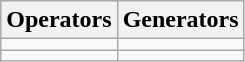<table class="wikitable">
<tr>
<th>Operators</th>
<th>Generators</th>
</tr>
<tr>
<td></td>
<td></td>
</tr>
<tr>
<td></td>
<td></td>
</tr>
</table>
